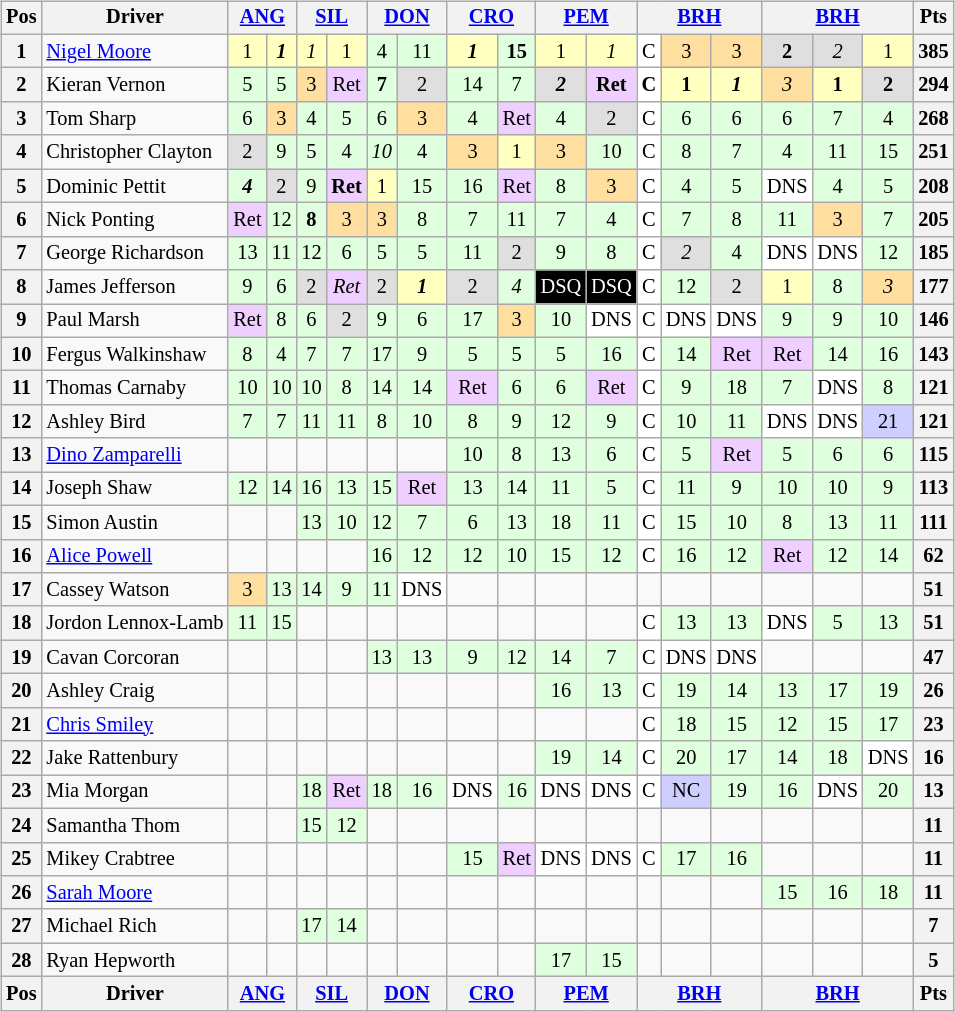<table>
<tr>
<td><br><table class="wikitable" style="font-size: 85%; text-align: center;">
<tr valign="top">
<th valign="middle">Pos</th>
<th valign="middle">Driver</th>
<th colspan="2"><a href='#'>ANG</a></th>
<th colspan="2"><a href='#'>SIL</a></th>
<th colspan="2"><a href='#'>DON</a></th>
<th colspan="2"><a href='#'>CRO</a></th>
<th colspan="2"><a href='#'>PEM</a></th>
<th colspan="3"><a href='#'>BRH</a></th>
<th colspan="3"><a href='#'>BRH</a></th>
<th valign="middle">Pts</th>
</tr>
<tr>
<th>1</th>
<td align=left><a href='#'>Nigel Moore</a></td>
<td style="background:#FFFFBF;">1</td>
<td style="background:#FFFFBF;"><strong><em>1</em></strong></td>
<td style="background:#FFFFBF;"><em>1</em></td>
<td style="background:#FFFFBF;">1</td>
<td style="background:#DFFFDF;">4</td>
<td style="background:#DFFFDF;">11</td>
<td style="background:#FFFFBF;"><strong><em>1</em></strong></td>
<td style="background:#DFFFDF;"><strong>15</strong></td>
<td style="background:#FFFFBF;">1</td>
<td style="background:#FFFFBF;"><em>1</em></td>
<td style="background:#FFFFFF;">C</td>
<td style="background:#FFDF9F;">3</td>
<td style="background:#FFDF9F;">3</td>
<td style="background:#DFDFDF;"><strong>2</strong></td>
<td style="background:#DFDFDF;"><em>2</em></td>
<td style="background:#FFFFBF;">1</td>
<th>385</th>
</tr>
<tr>
<th>2</th>
<td align=left>Kieran Vernon</td>
<td style="background:#DFFFDF;">5</td>
<td style="background:#DFFFDF;">5</td>
<td style="background:#FFDF9F;">3</td>
<td style="background:#EFCFFF;">Ret</td>
<td style="background:#DFFFDF;"><strong>7</strong></td>
<td style="background:#DFDFDF;">2</td>
<td style="background:#DFFFDF;">14</td>
<td style="background:#DFFFDF;">7</td>
<td style="background:#DFDFDF;"><strong><em>2</em></strong></td>
<td style="background:#EFCFFF;"><strong>Ret</strong></td>
<td style="background:#FFFFFF;"><strong>C</strong></td>
<td style="background:#FFFFBF;"><strong>1</strong></td>
<td style="background:#FFFFBF;"><strong><em>1</em></strong></td>
<td style="background:#FFDF9F;"><em>3</em></td>
<td style="background:#FFFFBF;"><strong>1</strong></td>
<td style="background:#DFDFDF;"><strong>2</strong></td>
<th>294</th>
</tr>
<tr>
<th>3</th>
<td align=left>Tom Sharp</td>
<td style="background:#DFFFDF;">6</td>
<td style="background:#FFDF9F;">3</td>
<td style="background:#DFFFDF;">4</td>
<td style="background:#DFFFDF;">5</td>
<td style="background:#DFFFDF;">6</td>
<td style="background:#FFDF9F;">3</td>
<td style="background:#DFFFDF;">4</td>
<td style="background:#EFCFFF;">Ret</td>
<td style="background:#DFFFDF;">4</td>
<td style="background:#DFDFDF;">2</td>
<td style="background:#FFFFFF;">C</td>
<td style="background:#DFFFDF;">6</td>
<td style="background:#DFFFDF;">6</td>
<td style="background:#DFFFDF;">6</td>
<td style="background:#DFFFDF;">7</td>
<td style="background:#DFFFDF;">4</td>
<th>268</th>
</tr>
<tr>
<th>4</th>
<td align=left>Christopher Clayton</td>
<td style="background:#DFDFDF;">2</td>
<td style="background:#DFFFDF;">9</td>
<td style="background:#DFFFDF;">5</td>
<td style="background:#DFFFDF;">4</td>
<td style="background:#DFFFDF;"><em>10</em></td>
<td style="background:#DFFFDF;">4</td>
<td style="background:#FFDF9F;">3</td>
<td style="background:#FFFFBF;">1</td>
<td style="background:#FFDF9F;">3</td>
<td style="background:#DFFFDF;">10</td>
<td style="background:#FFFFFF;">C</td>
<td style="background:#DFFFDF;">8</td>
<td style="background:#DFFFDF;">7</td>
<td style="background:#DFFFDF;">4</td>
<td style="background:#DFFFDF;">11</td>
<td style="background:#DFFFDF;">15</td>
<th>251</th>
</tr>
<tr>
<th>5</th>
<td align=left>Dominic Pettit</td>
<td style="background:#DFFFDF;"><strong><em>4</em></strong></td>
<td style="background:#DFDFDF;">2</td>
<td style="background:#DFFFDF;">9</td>
<td style="background:#EFCFFF;"><strong>Ret</strong></td>
<td style="background:#FFFFBF;">1</td>
<td style="background:#DFFFDF;">15</td>
<td style="background:#DFFFDF;">16</td>
<td style="background:#EFCFFF;">Ret</td>
<td style="background:#DFFFDF;">8</td>
<td style="background:#FFDF9F;">3</td>
<td style="background:#FFFFFF;">C</td>
<td style="background:#DFFFDF;">4</td>
<td style="background:#DFFFDF;">5</td>
<td style="background:#FFFFFF;">DNS</td>
<td style="background:#DFFFDF;">4</td>
<td style="background:#DFFFDF;">5</td>
<th>208</th>
</tr>
<tr>
<th>6</th>
<td align=left>Nick Ponting</td>
<td style="background:#EFCFFF;">Ret</td>
<td style="background:#DFFFDF;">12</td>
<td style="background:#DFFFDF;"><strong>8</strong></td>
<td style="background:#FFDF9F;">3</td>
<td style="background:#FFDF9F;">3</td>
<td style="background:#DFFFDF;">8</td>
<td style="background:#DFFFDF;">7</td>
<td style="background:#DFFFDF;">11</td>
<td style="background:#DFFFDF;">7</td>
<td style="background:#DFFFDF;">4</td>
<td style="background:#FFFFFF;">C</td>
<td style="background:#DFFFDF;">7</td>
<td style="background:#DFFFDF;">8</td>
<td style="background:#DFFFDF;">11</td>
<td style="background:#FFDF9F;">3</td>
<td style="background:#DFFFDF;">7</td>
<th>205</th>
</tr>
<tr>
<th>7</th>
<td align=left>George Richardson</td>
<td style="background:#DFFFDF;">13</td>
<td style="background:#DFFFDF;">11</td>
<td style="background:#DFFFDF;">12</td>
<td style="background:#DFFFDF;">6</td>
<td style="background:#DFFFDF;">5</td>
<td style="background:#DFFFDF;">5</td>
<td style="background:#DFFFDF;">11</td>
<td style="background:#DFDFDF;">2</td>
<td style="background:#DFFFDF;">9</td>
<td style="background:#DFFFDF;">8</td>
<td style="background:#FFFFFF;">C</td>
<td style="background:#DFDFDF;"><em>2</em></td>
<td style="background:#DFFFDF;">4</td>
<td style="background:#FFFFFF;">DNS</td>
<td style="background:#FFFFFF;">DNS</td>
<td style="background:#DFFFDF;">12</td>
<th>185</th>
</tr>
<tr>
<th>8</th>
<td align=left>James Jefferson</td>
<td style="background:#DFFFDF;">9</td>
<td style="background:#DFFFDF;">6</td>
<td style="background:#DFDFDF;">2</td>
<td style="background:#EFCFFF;"><em>Ret</em></td>
<td style="background:#DFDFDF;">2</td>
<td style="background:#FFFFBF;"><strong><em>1</em></strong></td>
<td style="background:#DFDFDF;">2</td>
<td style="background:#DFFFDF;"><em>4</em></td>
<td style="background:#000000; color:white;">DSQ</td>
<td style="background:#000000; color:white;">DSQ</td>
<td style="background:#FFFFFF;">C</td>
<td style="background:#DFFFDF;">12</td>
<td style="background:#DFDFDF;">2</td>
<td style="background:#FFFFBF;">1</td>
<td style="background:#DFFFDF;">8</td>
<td style="background:#FFDF9F;"><em>3</em></td>
<th>177</th>
</tr>
<tr>
<th>9</th>
<td align=left>Paul Marsh</td>
<td style="background:#EFCFFF;">Ret</td>
<td style="background:#DFFFDF;">8</td>
<td style="background:#DFFFDF;">6</td>
<td style="background:#DFDFDF;">2</td>
<td style="background:#DFFFDF;">9</td>
<td style="background:#DFFFDF;">6</td>
<td style="background:#DFFFDF;">17</td>
<td style="background:#FFDF9F;">3</td>
<td style="background:#DFFFDF;">10</td>
<td style="background:#FFFFFF;">DNS</td>
<td style="background:#FFFFFF;">C</td>
<td style="background:#FFFFFF;">DNS</td>
<td style="background:#FFFFFF;">DNS</td>
<td style="background:#DFFFDF;">9</td>
<td style="background:#DFFFDF;">9</td>
<td style="background:#DFFFDF;">10</td>
<th>146</th>
</tr>
<tr>
<th>10</th>
<td align=left>Fergus Walkinshaw</td>
<td style="background:#DFFFDF;">8</td>
<td style="background:#DFFFDF;">4</td>
<td style="background:#DFFFDF;">7</td>
<td style="background:#DFFFDF;">7</td>
<td style="background:#DFFFDF;">17</td>
<td style="background:#DFFFDF;">9</td>
<td style="background:#DFFFDF;">5</td>
<td style="background:#DFFFDF;">5</td>
<td style="background:#DFFFDF;">5</td>
<td style="background:#DFFFDF;">16</td>
<td style="background:#FFFFFF;">C</td>
<td style="background:#DFFFDF;">14</td>
<td style="background:#EFCFFF;">Ret</td>
<td style="background:#EFCFFF;">Ret</td>
<td style="background:#DFFFDF;">14</td>
<td style="background:#DFFFDF;">16</td>
<th>143</th>
</tr>
<tr>
<th>11</th>
<td align=left>Thomas Carnaby</td>
<td style="background:#DFFFDF;">10</td>
<td style="background:#DFFFDF;">10</td>
<td style="background:#DFFFDF;">10</td>
<td style="background:#DFFFDF;">8</td>
<td style="background:#DFFFDF;">14</td>
<td style="background:#DFFFDF;">14</td>
<td style="background:#EFCFFF;">Ret</td>
<td style="background:#DFFFDF;">6</td>
<td style="background:#DFFFDF;">6</td>
<td style="background:#EFCFFF;">Ret</td>
<td style="background:#FFFFFF;">C</td>
<td style="background:#DFFFDF;">9</td>
<td style="background:#DFFFDF;">18</td>
<td style="background:#DFFFDF;">7</td>
<td style="background:#FFFFFF;">DNS</td>
<td style="background:#DFFFDF;">8</td>
<th>121</th>
</tr>
<tr>
<th>12</th>
<td align=left>Ashley Bird</td>
<td style="background:#DFFFDF;">7</td>
<td style="background:#DFFFDF;">7</td>
<td style="background:#DFFFDF;">11</td>
<td style="background:#DFFFDF;">11</td>
<td style="background:#DFFFDF;">8</td>
<td style="background:#DFFFDF;">10</td>
<td style="background:#DFFFDF;">8</td>
<td style="background:#DFFFDF;">9</td>
<td style="background:#DFFFDF;">12</td>
<td style="background:#DFFFDF;">9</td>
<td style="background:#FFFFFF;">C</td>
<td style="background:#DFFFDF;">10</td>
<td style="background:#DFFFDF;">11</td>
<td style="background:#FFFFFF;">DNS</td>
<td style="background:#FFFFFF;">DNS</td>
<td style="background:#CFCFFF;">21</td>
<th>121</th>
</tr>
<tr>
<th>13</th>
<td align=left><a href='#'>Dino Zamparelli</a></td>
<td></td>
<td></td>
<td></td>
<td></td>
<td></td>
<td></td>
<td style="background:#DFFFDF;">10</td>
<td style="background:#DFFFDF;">8</td>
<td style="background:#DFFFDF;">13</td>
<td style="background:#DFFFDF;">6</td>
<td style="background:#FFFFFF;">C</td>
<td style="background:#DFFFDF;">5</td>
<td style="background:#EFCFFF;">Ret</td>
<td style="background:#DFFFDF;">5</td>
<td style="background:#DFFFDF;">6</td>
<td style="background:#DFFFDF;">6</td>
<th>115</th>
</tr>
<tr>
<th>14</th>
<td align=left>Joseph Shaw</td>
<td style="background:#DFFFDF;">12</td>
<td style="background:#DFFFDF;">14</td>
<td style="background:#DFFFDF;">16</td>
<td style="background:#DFFFDF;">13</td>
<td style="background:#DFFFDF;">15</td>
<td style="background:#EFCFFF;">Ret</td>
<td style="background:#DFFFDF;">13</td>
<td style="background:#DFFFDF;">14</td>
<td style="background:#DFFFDF;">11</td>
<td style="background:#DFFFDF;">5</td>
<td style="background:#FFFFFF;">C</td>
<td style="background:#DFFFDF;">11</td>
<td style="background:#DFFFDF;">9</td>
<td style="background:#DFFFDF;">10</td>
<td style="background:#DFFFDF;">10</td>
<td style="background:#DFFFDF;">9</td>
<th>113</th>
</tr>
<tr>
<th>15</th>
<td align=left>Simon Austin</td>
<td></td>
<td></td>
<td style="background:#DFFFDF;">13</td>
<td style="background:#DFFFDF;">10</td>
<td style="background:#DFFFDF;">12</td>
<td style="background:#DFFFDF;">7</td>
<td style="background:#DFFFDF;">6</td>
<td style="background:#DFFFDF;">13</td>
<td style="background:#DFFFDF;">18</td>
<td style="background:#DFFFDF;">11</td>
<td style="background:#FFFFFF;">C</td>
<td style="background:#DFFFDF;">15</td>
<td style="background:#DFFFDF;">10</td>
<td style="background:#DFFFDF;">8</td>
<td style="background:#DFFFDF;">13</td>
<td style="background:#DFFFDF;">11</td>
<th>111</th>
</tr>
<tr>
<th>16</th>
<td align=left><a href='#'>Alice Powell</a></td>
<td></td>
<td></td>
<td></td>
<td></td>
<td style="background:#DFFFDF;">16</td>
<td style="background:#DFFFDF;">12</td>
<td style="background:#DFFFDF;">12</td>
<td style="background:#DFFFDF;">10</td>
<td style="background:#DFFFDF;">15</td>
<td style="background:#DFFFDF;">12</td>
<td style="background:#FFFFFF;">C</td>
<td style="background:#DFFFDF;">16</td>
<td style="background:#DFFFDF;">12</td>
<td style="background:#EFCFFF;">Ret</td>
<td style="background:#DFFFDF;">12</td>
<td style="background:#DFFFDF;">14</td>
<th>62</th>
</tr>
<tr>
<th>17</th>
<td align=left>Cassey Watson</td>
<td style="background:#FFDF9F;">3</td>
<td style="background:#DFFFDF;">13</td>
<td style="background:#DFFFDF;">14</td>
<td style="background:#DFFFDF;">9</td>
<td style="background:#DFFFDF;">11</td>
<td style="background:#FFFFFF;">DNS</td>
<td></td>
<td></td>
<td></td>
<td></td>
<td></td>
<td></td>
<td></td>
<td></td>
<td></td>
<td></td>
<th>51</th>
</tr>
<tr>
<th>18</th>
<td align=left>Jordon Lennox-Lamb</td>
<td style="background:#DFFFDF;">11</td>
<td style="background:#DFFFDF;">15</td>
<td></td>
<td></td>
<td></td>
<td></td>
<td></td>
<td></td>
<td></td>
<td></td>
<td style="background:#FFFFFF;">C</td>
<td style="background:#DFFFDF;">13</td>
<td style="background:#DFFFDF;">13</td>
<td style="background:#FFFFFF;">DNS</td>
<td style="background:#DFFFDF;">5</td>
<td style="background:#DFFFDF;">13</td>
<th>51</th>
</tr>
<tr>
<th>19</th>
<td align=left>Cavan Corcoran</td>
<td></td>
<td></td>
<td></td>
<td></td>
<td style="background:#DFFFDF;">13</td>
<td style="background:#DFFFDF;">13</td>
<td style="background:#DFFFDF;">9</td>
<td style="background:#DFFFDF;">12</td>
<td style="background:#DFFFDF;">14</td>
<td style="background:#DFFFDF;">7</td>
<td style="background:#FFFFFF;">C</td>
<td style="background:#FFFFFF;">DNS</td>
<td style="background:#FFFFFF;">DNS</td>
<td></td>
<td></td>
<td></td>
<th>47</th>
</tr>
<tr>
<th>20</th>
<td align=left>Ashley Craig</td>
<td></td>
<td></td>
<td></td>
<td></td>
<td></td>
<td></td>
<td></td>
<td></td>
<td style="background:#DFFFDF;">16</td>
<td style="background:#DFFFDF;">13</td>
<td style="background:#FFFFFF;">C</td>
<td style="background:#DFFFDF;">19</td>
<td style="background:#DFFFDF;">14</td>
<td style="background:#DFFFDF;">13</td>
<td style="background:#DFFFDF;">17</td>
<td style="background:#DFFFDF;">19</td>
<th>26</th>
</tr>
<tr>
<th>21</th>
<td align=left><a href='#'>Chris Smiley</a></td>
<td></td>
<td></td>
<td></td>
<td></td>
<td></td>
<td></td>
<td></td>
<td></td>
<td></td>
<td></td>
<td style="background:#FFFFFF;">C</td>
<td style="background:#DFFFDF;">18</td>
<td style="background:#DFFFDF;">15</td>
<td style="background:#DFFFDF;">12</td>
<td style="background:#DFFFDF;">15</td>
<td style="background:#DFFFDF;">17</td>
<th>23</th>
</tr>
<tr>
<th>22</th>
<td align=left>Jake Rattenbury</td>
<td></td>
<td></td>
<td></td>
<td></td>
<td></td>
<td></td>
<td></td>
<td></td>
<td style="background:#DFFFDF;">19</td>
<td style="background:#DFFFDF;">14</td>
<td style="background:#FFFFFF;">C</td>
<td style="background:#DFFFDF;">20</td>
<td style="background:#DFFFDF;">17</td>
<td style="background:#DFFFDF;">14</td>
<td style="background:#DFFFDF;">18</td>
<td style="background:#FFFFFF;">DNS</td>
<th>16</th>
</tr>
<tr>
<th>23</th>
<td align=left>Mia Morgan</td>
<td></td>
<td></td>
<td style="background:#DFFFDF;">18</td>
<td style="background:#EFCFFF;">Ret</td>
<td style="background:#DFFFDF;">18</td>
<td style="background:#DFFFDF;">16</td>
<td style="background:#FFFFFF;">DNS</td>
<td style="background:#DFFFDF;">16</td>
<td style="background:#FFFFFF;">DNS</td>
<td style="background:#FFFFFF;">DNS</td>
<td style="background:#FFFFFF;">C</td>
<td style="background:#CFCFFF;">NC</td>
<td style="background:#DFFFDF;">19</td>
<td style="background:#DFFFDF;">16</td>
<td style="background:#FFFFFF;">DNS</td>
<td style="background:#DFFFDF;">20</td>
<th>13</th>
</tr>
<tr>
<th>24</th>
<td align=left>Samantha Thom</td>
<td></td>
<td></td>
<td style="background:#DFFFDF;">15</td>
<td style="background:#DFFFDF;">12</td>
<td></td>
<td></td>
<td></td>
<td></td>
<td></td>
<td></td>
<td></td>
<td></td>
<td></td>
<td></td>
<td></td>
<td></td>
<th>11</th>
</tr>
<tr>
<th>25</th>
<td align=left>Mikey Crabtree</td>
<td></td>
<td></td>
<td></td>
<td></td>
<td></td>
<td></td>
<td style="background:#DFFFDF;">15</td>
<td style="background:#EFCFFF;">Ret</td>
<td style="background:#FFFFFF;">DNS</td>
<td style="background:#FFFFFF;">DNS</td>
<td style="background:#FFFFFF;">C</td>
<td style="background:#DFFFDF;">17</td>
<td style="background:#DFFFDF;">16</td>
<td></td>
<td></td>
<td></td>
<th>11</th>
</tr>
<tr>
<th>26</th>
<td align=left><a href='#'>Sarah Moore</a></td>
<td></td>
<td></td>
<td></td>
<td></td>
<td></td>
<td></td>
<td></td>
<td></td>
<td></td>
<td></td>
<td></td>
<td></td>
<td></td>
<td style="background:#DFFFDF;">15</td>
<td style="background:#DFFFDF;">16</td>
<td style="background:#DFFFDF;">18</td>
<th>11</th>
</tr>
<tr>
<th>27</th>
<td align=left>Michael Rich</td>
<td></td>
<td></td>
<td style="background:#DFFFDF;">17</td>
<td style="background:#DFFFDF;">14</td>
<td></td>
<td></td>
<td></td>
<td></td>
<td></td>
<td></td>
<td></td>
<td></td>
<td></td>
<td></td>
<td></td>
<td></td>
<th>7</th>
</tr>
<tr>
<th>28</th>
<td align=left>Ryan Hepworth</td>
<td></td>
<td></td>
<td></td>
<td></td>
<td></td>
<td></td>
<td></td>
<td></td>
<td style="background:#DFFFDF;">17</td>
<td style="background:#DFFFDF;">15</td>
<td></td>
<td></td>
<td></td>
<td></td>
<td></td>
<td></td>
<th>5</th>
</tr>
<tr>
<th valign="middle">Pos</th>
<th valign="middle">Driver</th>
<th colspan="2"><a href='#'>ANG</a></th>
<th colspan="2"><a href='#'>SIL</a></th>
<th colspan="2"><a href='#'>DON</a></th>
<th colspan="2"><a href='#'>CRO</a></th>
<th colspan="2"><a href='#'>PEM</a></th>
<th colspan="3"><a href='#'>BRH</a></th>
<th colspan="3"><a href='#'>BRH</a></th>
<th valign="middle">Pts</th>
</tr>
</table>
</td>
<td valign="top"><br></td>
</tr>
</table>
